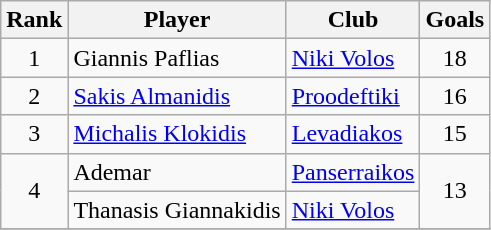<table class="wikitable" style="text-align:center">
<tr>
<th>Rank</th>
<th>Player</th>
<th>Club</th>
<th>Goals</th>
</tr>
<tr>
<td>1</td>
<td align="left"> Giannis Paflias</td>
<td align="left"><a href='#'>Niki Volos</a></td>
<td>18</td>
</tr>
<tr>
<td>2</td>
<td align="left"> <a href='#'>Sakis Almanidis</a></td>
<td align="left"><a href='#'>Proodeftiki</a></td>
<td>16</td>
</tr>
<tr>
<td>3</td>
<td align="left"> <a href='#'>Michalis Klokidis</a></td>
<td align="left"><a href='#'>Levadiakos</a></td>
<td>15</td>
</tr>
<tr>
<td rowspan="2">4</td>
<td align="left"> Ademar</td>
<td align="left"><a href='#'>Panserraikos</a></td>
<td rowspan="2">13</td>
</tr>
<tr>
<td align="left"> Thanasis Giannakidis</td>
<td align="left"><a href='#'>Niki Volos</a></td>
</tr>
<tr>
</tr>
</table>
